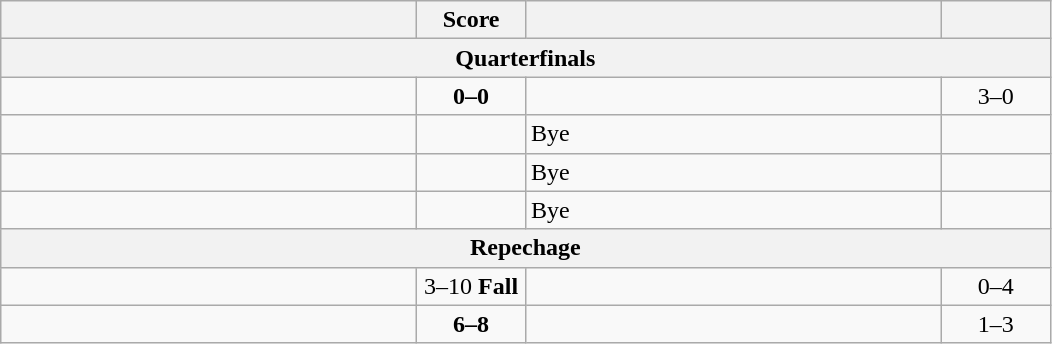<table class="wikitable" style="text-align: left;">
<tr>
<th align="right" width="270"></th>
<th width="65">Score</th>
<th align="left" width="270"></th>
<th width="65"></th>
</tr>
<tr>
<th colspan=4>Quarterfinals</th>
</tr>
<tr>
<td><strong></strong></td>
<td align="center"><strong>0–0</strong></td>
<td></td>
<td align=center>3–0 <strong></strong></td>
</tr>
<tr>
<td><strong></strong></td>
<td></td>
<td>Bye</td>
<td></td>
</tr>
<tr>
<td><strong></strong></td>
<td></td>
<td>Bye</td>
<td></td>
</tr>
<tr>
<td><strong></strong></td>
<td></td>
<td>Bye</td>
<td></td>
</tr>
<tr>
<th colspan=4>Repechage</th>
</tr>
<tr>
<td></td>
<td align="center">3–10 <strong>Fall</strong></td>
<td><strong></strong></td>
<td align=center>0–4 <strong></strong></td>
</tr>
<tr>
<td></td>
<td align="center"><strong>6–8</strong></td>
<td><strong></strong></td>
<td align=center>1–3 <strong></strong></td>
</tr>
</table>
